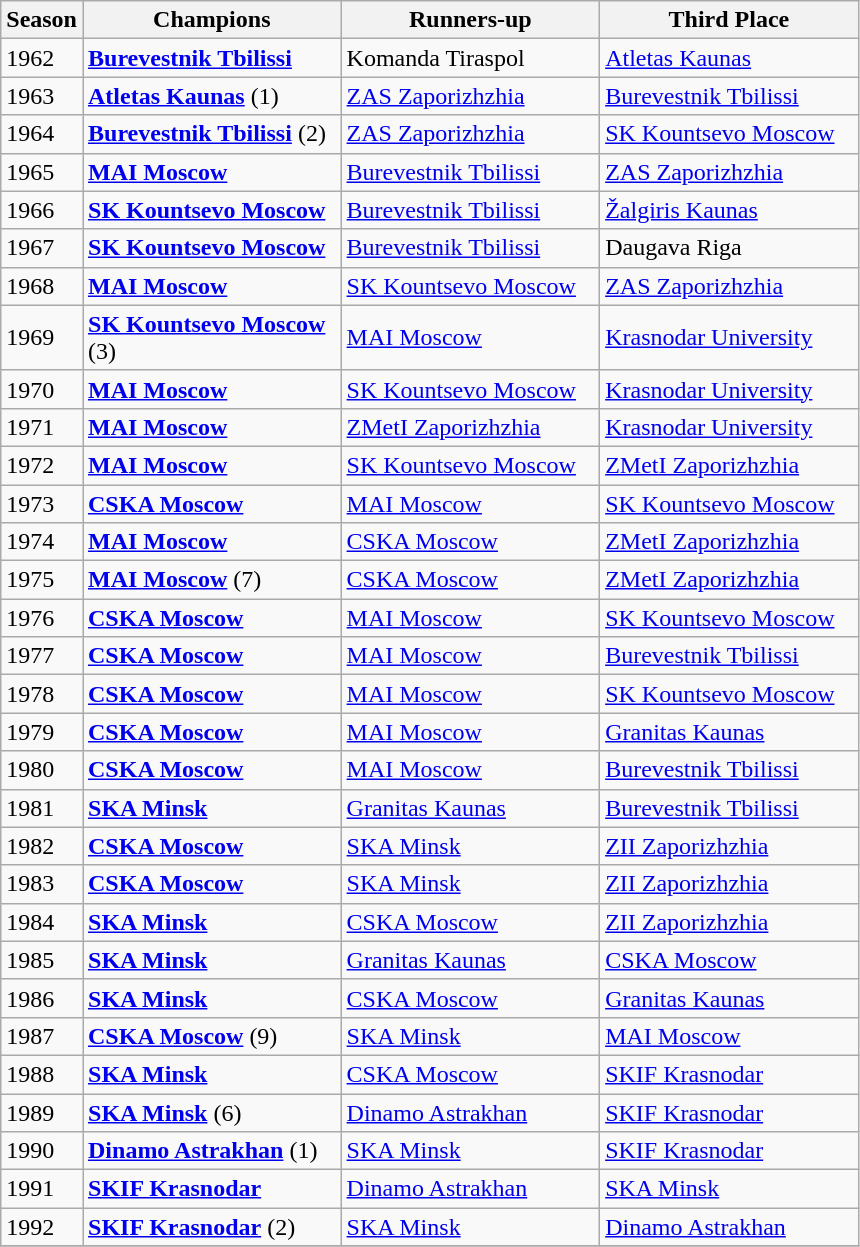<table class="wikitable">
<tr>
<th scope="col">Season</th>
<th bgcolor=gold scope="col" width="165">Champions</th>
<th bgcolor=silver scope="col" width="165">Runners-up</th>
<th bgcolor=9966cc scope="col" width="165">Third Place</th>
</tr>
<tr>
<td>1962</td>
<td><strong><a href='#'>Burevestnik Tbilissi</a></strong></td>
<td>Komanda Tiraspol</td>
<td><a href='#'>Atletas Kaunas</a></td>
</tr>
<tr>
<td>1963</td>
<td><strong><a href='#'>Atletas Kaunas</a></strong> (1)</td>
<td><a href='#'>ZAS Zaporizhzhia</a></td>
<td><a href='#'>Burevestnik Tbilissi</a></td>
</tr>
<tr>
<td>1964</td>
<td><strong><a href='#'>Burevestnik Tbilissi</a></strong> (2)</td>
<td><a href='#'>ZAS Zaporizhzhia</a></td>
<td><a href='#'>SK Kountsevo Moscow</a></td>
</tr>
<tr>
<td>1965</td>
<td><strong><a href='#'>MAI Moscow</a></strong></td>
<td><a href='#'>Burevestnik Tbilissi</a></td>
<td><a href='#'>ZAS Zaporizhzhia</a></td>
</tr>
<tr>
<td>1966</td>
<td><strong><a href='#'>SK Kountsevo Moscow</a></strong></td>
<td><a href='#'>Burevestnik Tbilissi</a></td>
<td><a href='#'>Žalgiris Kaunas</a></td>
</tr>
<tr>
<td>1967</td>
<td><strong><a href='#'>SK Kountsevo Moscow</a></strong></td>
<td><a href='#'>Burevestnik Tbilissi</a></td>
<td>Daugava Riga</td>
</tr>
<tr>
<td>1968</td>
<td><strong><a href='#'>MAI Moscow</a></strong></td>
<td><a href='#'>SK Kountsevo Moscow</a></td>
<td><a href='#'>ZAS Zaporizhzhia</a></td>
</tr>
<tr>
<td>1969</td>
<td><strong><a href='#'>SK Kountsevo Moscow</a></strong> (3)</td>
<td><a href='#'>MAI Moscow</a></td>
<td><a href='#'>Krasnodar University</a></td>
</tr>
<tr>
<td>1970</td>
<td><strong><a href='#'>MAI Moscow</a></strong></td>
<td><a href='#'>SK Kountsevo Moscow</a></td>
<td><a href='#'>Krasnodar University</a></td>
</tr>
<tr>
<td>1971</td>
<td><strong><a href='#'>MAI Moscow</a></strong></td>
<td><a href='#'>ZMetI Zaporizhzhia</a></td>
<td><a href='#'>Krasnodar University</a></td>
</tr>
<tr>
<td>1972</td>
<td><strong><a href='#'>MAI Moscow</a></strong></td>
<td><a href='#'>SK Kountsevo Moscow</a></td>
<td><a href='#'>ZMetI Zaporizhzhia</a></td>
</tr>
<tr>
<td>1973</td>
<td><strong><a href='#'>CSKA Moscow</a></strong></td>
<td><a href='#'>MAI Moscow</a></td>
<td><a href='#'>SK Kountsevo Moscow</a></td>
</tr>
<tr>
<td>1974</td>
<td><strong><a href='#'>MAI Moscow</a></strong></td>
<td><a href='#'>CSKA Moscow</a></td>
<td><a href='#'>ZMetI Zaporizhzhia</a></td>
</tr>
<tr>
<td>1975</td>
<td><strong><a href='#'>MAI Moscow</a></strong> (7)</td>
<td><a href='#'>CSKA Moscow</a></td>
<td><a href='#'>ZMetI Zaporizhzhia</a></td>
</tr>
<tr>
<td>1976</td>
<td><strong><a href='#'>CSKA Moscow</a></strong></td>
<td><a href='#'>MAI Moscow</a></td>
<td><a href='#'>SK Kountsevo Moscow</a></td>
</tr>
<tr>
<td>1977</td>
<td><strong><a href='#'>CSKA Moscow</a></strong></td>
<td><a href='#'>MAI Moscow</a></td>
<td><a href='#'>Burevestnik Tbilissi</a></td>
</tr>
<tr>
<td>1978</td>
<td><strong><a href='#'>CSKA Moscow</a></strong></td>
<td><a href='#'>MAI Moscow</a></td>
<td><a href='#'>SK Kountsevo Moscow</a></td>
</tr>
<tr>
<td>1979</td>
<td><strong><a href='#'>CSKA Moscow</a></strong></td>
<td><a href='#'>MAI Moscow</a></td>
<td><a href='#'>Granitas Kaunas</a></td>
</tr>
<tr>
<td>1980</td>
<td><strong><a href='#'>CSKA Moscow</a></strong></td>
<td><a href='#'>MAI Moscow</a></td>
<td><a href='#'>Burevestnik Tbilissi</a></td>
</tr>
<tr>
<td>1981</td>
<td><strong><a href='#'>SKA Minsk</a></strong></td>
<td><a href='#'>Granitas Kaunas</a></td>
<td><a href='#'>Burevestnik Tbilissi</a></td>
</tr>
<tr>
<td>1982</td>
<td><strong><a href='#'>CSKA Moscow</a></strong></td>
<td><a href='#'>SKA Minsk</a></td>
<td><a href='#'>ZII Zaporizhzhia</a></td>
</tr>
<tr>
<td>1983</td>
<td><strong><a href='#'>CSKA Moscow</a></strong></td>
<td><a href='#'>SKA Minsk</a></td>
<td><a href='#'>ZII Zaporizhzhia</a></td>
</tr>
<tr>
<td>1984</td>
<td><strong><a href='#'>SKA Minsk</a></strong></td>
<td><a href='#'>CSKA Moscow</a></td>
<td><a href='#'>ZII Zaporizhzhia</a></td>
</tr>
<tr>
<td>1985</td>
<td><strong><a href='#'>SKA Minsk</a></strong></td>
<td><a href='#'>Granitas Kaunas</a></td>
<td><a href='#'>CSKA Moscow</a></td>
</tr>
<tr>
<td>1986</td>
<td><strong><a href='#'>SKA Minsk</a></strong></td>
<td><a href='#'>CSKA Moscow</a></td>
<td><a href='#'>Granitas Kaunas</a></td>
</tr>
<tr>
<td>1987</td>
<td><strong><a href='#'>CSKA Moscow</a></strong> (9)</td>
<td><a href='#'>SKA Minsk</a></td>
<td><a href='#'>MAI Moscow</a></td>
</tr>
<tr>
<td>1988</td>
<td><strong><a href='#'>SKA Minsk</a></strong></td>
<td><a href='#'>CSKA Moscow</a></td>
<td><a href='#'>SKIF Krasnodar</a></td>
</tr>
<tr>
<td>1989</td>
<td><strong><a href='#'>SKA Minsk</a></strong> (6)</td>
<td><a href='#'>Dinamo Astrakhan</a></td>
<td><a href='#'>SKIF Krasnodar</a></td>
</tr>
<tr>
<td>1990</td>
<td><strong><a href='#'>Dinamo Astrakhan</a></strong> (1)</td>
<td><a href='#'>SKA Minsk</a></td>
<td><a href='#'>SKIF Krasnodar</a></td>
</tr>
<tr>
<td>1991</td>
<td><strong><a href='#'>SKIF Krasnodar</a></strong></td>
<td><a href='#'>Dinamo Astrakhan</a></td>
<td><a href='#'>SKA Minsk</a></td>
</tr>
<tr>
<td>1992</td>
<td><strong><a href='#'>SKIF Krasnodar</a></strong> (2)</td>
<td><a href='#'>SKA Minsk</a></td>
<td><a href='#'>Dinamo Astrakhan</a></td>
</tr>
<tr>
</tr>
</table>
